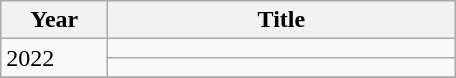<table class="wikitable plainrowhearders">
<tr>
<th scope="col" style="width:4em;">Year</th>
<th scope="col" style="width:14em;">Title</th>
</tr>
<tr>
<td rowspan=2>2022</td>
<td></td>
</tr>
<tr>
<td></td>
</tr>
<tr>
</tr>
</table>
